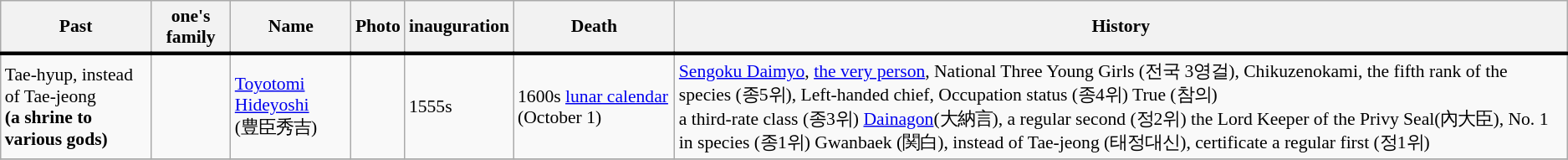<table class="wikitable" style="font-size:90%;">
<tr style="border-bottom:solid 3px #000;">
<th>Past</th>
<th>one's family</th>
<th>Name</th>
<th>Photo</th>
<th>inauguration</th>
<th>Death</th>
<th>History</th>
</tr>
<tr>
<td>Tae-hyup, instead of Tae-jeong<br><strong>(a shrine to various gods)</strong></td>
<td></td>
<td><a href='#'>Toyotomi Hideyoshi</a><br>(豊臣秀吉)</td>
<td></td>
<td>1555s</td>
<td>1600s <a href='#'>lunar calendar</a> (October 1)</td>
<td><a href='#'>Sengoku Daimyo</a>, <a href='#'>the very person</a>, National Three Young Girls (전국 3영걸), Chikuzenokami, the fifth rank of the species (종5위), Left-handed chief, Occupation status (종4위) True (참의)<br>a third-rate class (종3위) <a href='#'>Dainagon</a>(大納言), a regular second (정2위) the Lord Keeper of the Privy Seal(內大臣), No. 1 in species (종1위) Gwanbaek (関白), instead of Tae-jeong (태정대신), certificate a regular first (정1위)</td>
</tr>
<tr>
</tr>
</table>
